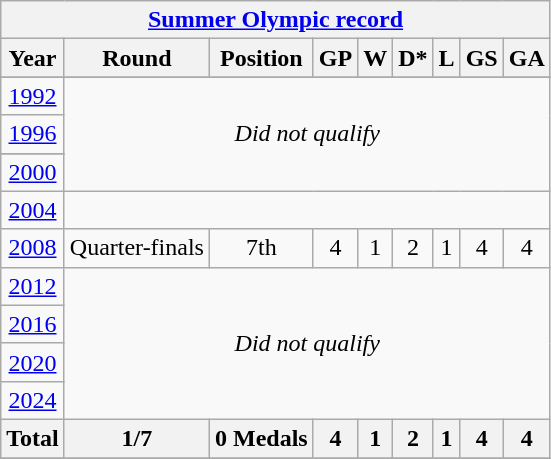<table class="wikitable" style="text-align: center;">
<tr>
<th colspan=10><a href='#'>Summer Olympic record</a></th>
</tr>
<tr>
<th>Year</th>
<th>Round</th>
<th>Position</th>
<th>GP</th>
<th>W</th>
<th>D*</th>
<th>L</th>
<th>GS</th>
<th>GA</th>
</tr>
<tr>
</tr>
<tr>
<td> <a href='#'>1992</a></td>
<td colspan="10" rowspan="4"><em>Did not qualify</em></td>
</tr>
<tr>
<td> <a href='#'>1996</a></td>
</tr>
<tr>
</tr>
<tr>
<td> <a href='#'>2000</a></td>
</tr>
<tr>
<td> <a href='#'>2004</a></td>
</tr>
<tr>
<td> <a href='#'>2008</a></td>
<td>Quarter-finals</td>
<td>7th</td>
<td>4</td>
<td>1</td>
<td>2</td>
<td>1</td>
<td>4</td>
<td>4</td>
</tr>
<tr>
<td> <a href='#'>2012</a></td>
<td colspan="10" rowspan="4"><em>Did not qualify</em></td>
</tr>
<tr>
<td> <a href='#'>2016</a></td>
</tr>
<tr>
<td> <a href='#'>2020</a></td>
</tr>
<tr>
<td> <a href='#'>2024</a></td>
</tr>
<tr>
<th><strong>Total</strong></th>
<th>1/7</th>
<th>0 Medals</th>
<th>4</th>
<th>1</th>
<th>2</th>
<th>1</th>
<th>4</th>
<th>4</th>
</tr>
<tr>
</tr>
</table>
